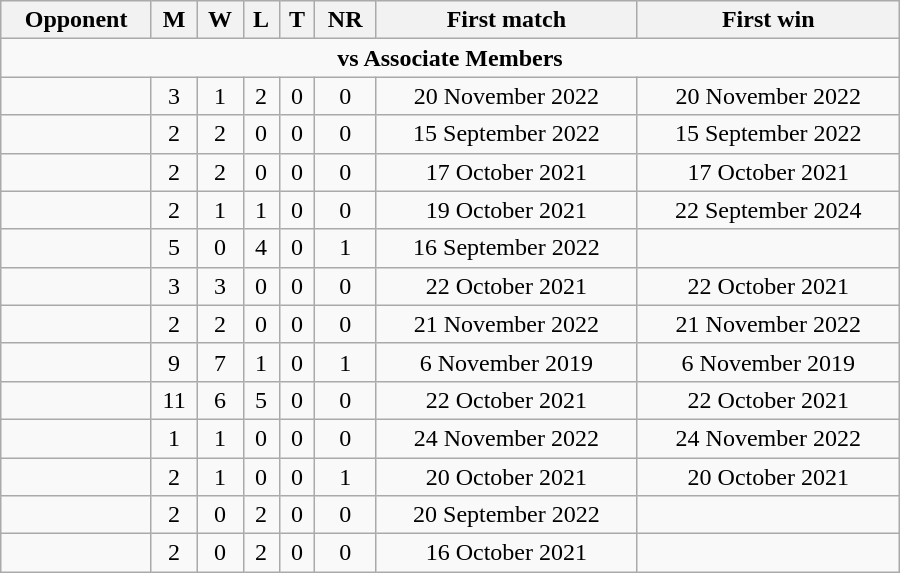<table class="wikitable" style="text-align: center; width: 600px;">
<tr>
<th>Opponent</th>
<th>M</th>
<th>W</th>
<th>L</th>
<th>T</th>
<th>NR</th>
<th>First match</th>
<th>First win</th>
</tr>
<tr>
<td colspan="8" style="text-align:center;"><strong>vs Associate Members</strong></td>
</tr>
<tr>
<td align=left></td>
<td>3</td>
<td>1</td>
<td>2</td>
<td>0</td>
<td>0</td>
<td>20 November 2022</td>
<td>20 November 2022</td>
</tr>
<tr>
<td align=left></td>
<td>2</td>
<td>2</td>
<td>0</td>
<td>0</td>
<td>0</td>
<td>15 September 2022</td>
<td>15 September 2022</td>
</tr>
<tr>
<td align=left></td>
<td>2</td>
<td>2</td>
<td>0</td>
<td>0</td>
<td>0</td>
<td>17 October 2021</td>
<td>17 October 2021</td>
</tr>
<tr>
<td align=left></td>
<td>2</td>
<td>1</td>
<td>1</td>
<td>0</td>
<td>0</td>
<td>19 October 2021</td>
<td>22 September 2024</td>
</tr>
<tr>
<td align=left></td>
<td>5</td>
<td>0</td>
<td>4</td>
<td>0</td>
<td>1</td>
<td>16 September 2022</td>
<td></td>
</tr>
<tr>
<td align=left></td>
<td>3</td>
<td>3</td>
<td>0</td>
<td>0</td>
<td>0</td>
<td>22 October 2021</td>
<td>22 October 2021</td>
</tr>
<tr>
<td align=left></td>
<td>2</td>
<td>2</td>
<td>0</td>
<td>0</td>
<td>0</td>
<td>21 November 2022</td>
<td>21 November 2022</td>
</tr>
<tr>
<td align=left></td>
<td>9</td>
<td>7</td>
<td>1</td>
<td>0</td>
<td>1</td>
<td>6 November 2019</td>
<td>6 November 2019</td>
</tr>
<tr>
<td align=left></td>
<td>11</td>
<td>6</td>
<td>5</td>
<td>0</td>
<td>0</td>
<td>22 October 2021</td>
<td>22 October 2021</td>
</tr>
<tr>
<td align=left></td>
<td>1</td>
<td>1</td>
<td>0</td>
<td>0</td>
<td>0</td>
<td>24 November 2022</td>
<td>24 November 2022</td>
</tr>
<tr>
<td align=left></td>
<td>2</td>
<td>1</td>
<td>0</td>
<td>0</td>
<td>1</td>
<td>20 October 2021</td>
<td>20 October 2021</td>
</tr>
<tr>
<td align=left></td>
<td>2</td>
<td>0</td>
<td>2</td>
<td>0</td>
<td>0</td>
<td>20 September 2022</td>
<td></td>
</tr>
<tr>
<td align=left></td>
<td>2</td>
<td>0</td>
<td>2</td>
<td>0</td>
<td>0</td>
<td>16 October 2021</td>
<td></td>
</tr>
</table>
